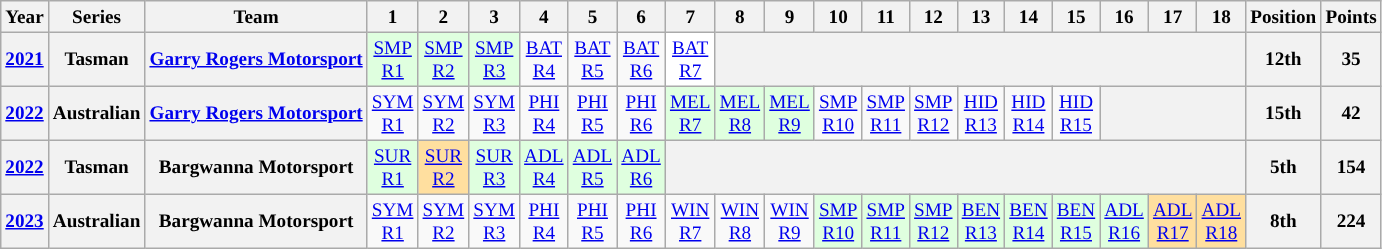<table class="wikitable" style="text-align:center; font-size:80%">
<tr>
<th>Year</th>
<th>Series</th>
<th>Team</th>
<th>1</th>
<th>2</th>
<th>3</th>
<th>4</th>
<th>5</th>
<th>6</th>
<th>7</th>
<th>8</th>
<th>9</th>
<th>10</th>
<th>11</th>
<th>12</th>
<th>13</th>
<th>14</th>
<th>15</th>
<th>16</th>
<th>17</th>
<th>18</th>
<th>Position</th>
<th>Points</th>
</tr>
<tr>
<th><a href='#'>2021</a></th>
<th>Tasman</th>
<th><a href='#'>Garry Rogers Motorsport</a></th>
<td style="background:#dfffdf"><a href='#'>SMP<br>R1</a><br></td>
<td style="background:#dfffdf"><a href='#'>SMP<br>R2</a><br></td>
<td style="background:#dfffdf"><a href='#'>SMP<br>R3</a><br></td>
<td><a href='#'>BAT<br>R4</a></td>
<td><a href='#'>BAT<br>R5</a></td>
<td><a href='#'>BAT<br>R6</a></td>
<td style="background:#ffffff"><a href='#'>BAT<br>R7</a><br></td>
<th colspan=11></th>
<th>12th</th>
<th>35</th>
</tr>
<tr>
<th><a href='#'>2022</a></th>
<th>Australian</th>
<th><a href='#'>Garry Rogers Motorsport</a></th>
<td><a href='#'>SYM<br>R1</a></td>
<td><a href='#'>SYM<br>R2</a></td>
<td><a href='#'>SYM<br>R3</a></td>
<td><a href='#'>PHI<br>R4</a></td>
<td><a href='#'>PHI<br>R5</a></td>
<td><a href='#'>PHI<br>R6</a></td>
<td style="background:#dfffdf"><a href='#'>MEL<br>R7</a><br></td>
<td style="background:#dfffdf"><a href='#'>MEL<br>R8</a><br></td>
<td style="background:#dfffdf"><a href='#'>MEL<br>R9</a><br></td>
<td><a href='#'>SMP<br>R10</a></td>
<td><a href='#'>SMP<br>R11</a></td>
<td><a href='#'>SMP<br>R12</a></td>
<td><a href='#'>HID<br>R13</a></td>
<td><a href='#'>HID<br>R14</a></td>
<td><a href='#'>HID<br>R15</a></td>
<th colspan=3></th>
<th>15th</th>
<th>42</th>
</tr>
<tr>
<th><a href='#'>2022</a></th>
<th>Tasman</th>
<th>Bargwanna Motorsport</th>
<td style="background:#dfffdf"><a href='#'>SUR<br>R1</a><br></td>
<td style="background:#ffdf9f"><a href='#'>SUR<br>R2</a><br></td>
<td style="background:#dfffdf"><a href='#'>SUR<br>R3</a><br></td>
<td style="background:#dfffdf"><a href='#'>ADL<br>R4</a><br></td>
<td style="background:#dfffdf"><a href='#'>ADL<br>R5</a><br></td>
<td style="background:#dfffdf"><a href='#'>ADL<br>R6</a><br></td>
<th colspan=12></th>
<th>5th</th>
<th>154</th>
</tr>
<tr>
<th><a href='#'>2023</a></th>
<th>Australian</th>
<th>Bargwanna Motorsport</th>
<td><a href='#'>SYM<br>R1</a></td>
<td><a href='#'>SYM<br>R2</a></td>
<td><a href='#'>SYM<br>R3</a></td>
<td><a href='#'>PHI<br>R4</a></td>
<td><a href='#'>PHI<br>R5</a></td>
<td><a href='#'>PHI<br>R6</a></td>
<td><a href='#'>WIN<br>R7</a></td>
<td><a href='#'>WIN<br>R8</a></td>
<td><a href='#'>WIN<br>R9</a></td>
<td style="background:#dfffdf"><a href='#'>SMP<br>R10</a><br></td>
<td style="background:#dfffdf"><a href='#'>SMP<br>R11</a><br></td>
<td style="background:#dfffdf"><a href='#'>SMP<br>R12</a><br></td>
<td style="background:#dfffdf"><a href='#'>BEN<br>R13</a><br></td>
<td style="background:#dfffdf"><a href='#'>BEN<br>R14</a><br></td>
<td style="background:#dfffdf"><a href='#'>BEN<br>R15</a><br></td>
<td style="background:#dfffdf"><a href='#'>ADL<br>R16</a><br></td>
<td style="background:#ffdf9f"><a href='#'>ADL<br>R17</a><br></td>
<td style="background:#ffdf9f"><a href='#'>ADL<br>R18</a><br></td>
<th>8th</th>
<th>224</th>
</tr>
</table>
